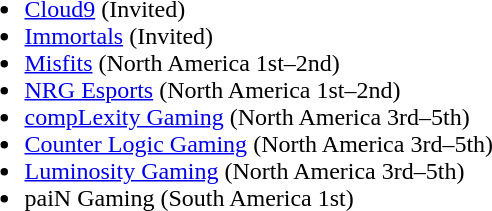<table cellspacing="30">
<tr>
<td valign="top" width="700px"><br><ul><li><a href='#'>Cloud9</a> (Invited)</li><li><a href='#'>Immortals</a> (Invited)</li><li><a href='#'>Misfits</a> (North America 1st–2nd)</li><li><a href='#'>NRG Esports</a> (North America 1st–2nd)</li><li><a href='#'>compLexity Gaming</a> (North America 3rd–5th)</li><li><a href='#'>Counter Logic Gaming</a> (North America 3rd–5th)</li><li><a href='#'>Luminosity Gaming</a> (North America 3rd–5th)</li><li>paiN Gaming (South America 1st)</li></ul></td>
</tr>
<tr>
</tr>
</table>
